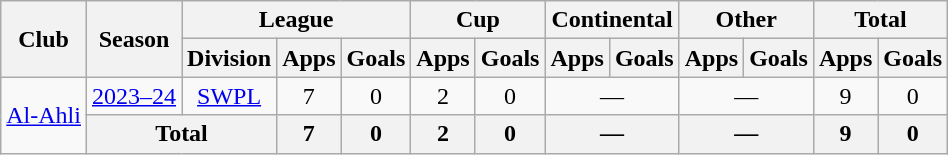<table class="wikitable" style="text-align: center;">
<tr>
<th rowspan="2">Club</th>
<th rowspan="2">Season</th>
<th colspan="3">League</th>
<th colspan="2">Cup</th>
<th colspan="2">Continental</th>
<th colspan="2">Other</th>
<th colspan="2">Total</th>
</tr>
<tr>
<th>Division</th>
<th>Apps</th>
<th>Goals</th>
<th>Apps</th>
<th>Goals</th>
<th>Apps</th>
<th>Goals</th>
<th>Apps</th>
<th>Goals</th>
<th>Apps</th>
<th>Goals</th>
</tr>
<tr>
<td rowspan="2"><a href='#'>Al-Ahli</a></td>
<td><a href='#'>2023–24</a></td>
<td><a href='#'>SWPL</a></td>
<td>7</td>
<td>0</td>
<td>2</td>
<td>0</td>
<td colspan="2">—</td>
<td colspan="2">—</td>
<td>9</td>
<td>0</td>
</tr>
<tr>
<th colspan="2">Total</th>
<th>7</th>
<th>0</th>
<th>2</th>
<th>0</th>
<th colspan="2">—</th>
<th colspan="2">—</th>
<th>9</th>
<th>0</th>
</tr>
</table>
